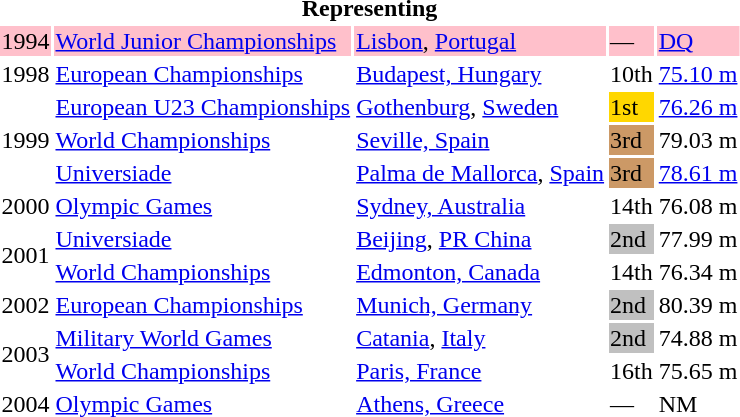<table>
<tr>
<th colspan="5">Representing </th>
</tr>
<tr bgcolor=pink>
<td>1994</td>
<td><a href='#'>World Junior Championships</a></td>
<td><a href='#'>Lisbon</a>, <a href='#'>Portugal</a></td>
<td>—</td>
<td><a href='#'>DQ</a></td>
</tr>
<tr>
<td>1998</td>
<td><a href='#'>European Championships</a></td>
<td><a href='#'>Budapest, Hungary</a></td>
<td>10th</td>
<td><a href='#'>75.10 m</a></td>
</tr>
<tr>
<td rowspan=3>1999</td>
<td><a href='#'>European U23 Championships</a></td>
<td><a href='#'>Gothenburg</a>, <a href='#'>Sweden</a></td>
<td bgcolor=gold>1st</td>
<td><a href='#'>76.26 m</a></td>
</tr>
<tr>
<td><a href='#'>World Championships</a></td>
<td><a href='#'>Seville, Spain</a></td>
<td bgcolor="cc9966">3rd</td>
<td>79.03 m</td>
</tr>
<tr>
<td><a href='#'>Universiade</a></td>
<td><a href='#'>Palma de Mallorca</a>, <a href='#'>Spain</a></td>
<td bgcolor=cc9966>3rd</td>
<td><a href='#'>78.61 m</a></td>
</tr>
<tr>
<td>2000</td>
<td><a href='#'>Olympic Games</a></td>
<td><a href='#'>Sydney, Australia</a></td>
<td>14th</td>
<td>76.08 m</td>
</tr>
<tr>
<td rowspan=2>2001</td>
<td><a href='#'>Universiade</a></td>
<td><a href='#'>Beijing</a>, <a href='#'>PR China</a></td>
<td bgcolor=silver>2nd</td>
<td>77.99 m</td>
</tr>
<tr>
<td><a href='#'>World Championships</a></td>
<td><a href='#'>Edmonton, Canada</a></td>
<td>14th</td>
<td>76.34 m</td>
</tr>
<tr>
<td>2002</td>
<td><a href='#'>European Championships</a></td>
<td><a href='#'>Munich, Germany</a></td>
<td bgcolor=silver>2nd</td>
<td>80.39 m</td>
</tr>
<tr>
<td rowspan=2>2003</td>
<td><a href='#'>Military World Games</a></td>
<td><a href='#'>Catania</a>, <a href='#'>Italy</a></td>
<td bgcolor=silver>2nd</td>
<td>74.88 m</td>
</tr>
<tr>
<td><a href='#'>World Championships</a></td>
<td><a href='#'>Paris, France</a></td>
<td>16th</td>
<td>75.65 m</td>
</tr>
<tr>
<td>2004</td>
<td><a href='#'>Olympic Games</a></td>
<td><a href='#'>Athens, Greece</a></td>
<td>—</td>
<td>NM</td>
</tr>
</table>
